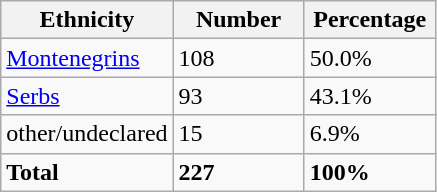<table class="wikitable">
<tr>
<th width="100px">Ethnicity</th>
<th width="80px">Number</th>
<th width="80px">Percentage</th>
</tr>
<tr>
<td><a href='#'>Montenegrins</a></td>
<td>108</td>
<td>50.0%</td>
</tr>
<tr>
<td><a href='#'>Serbs</a></td>
<td>93</td>
<td>43.1%</td>
</tr>
<tr>
<td>other/undeclared</td>
<td>15</td>
<td>6.9%</td>
</tr>
<tr>
<td><strong>Total</strong></td>
<td><strong>227</strong></td>
<td><strong>100%</strong></td>
</tr>
</table>
